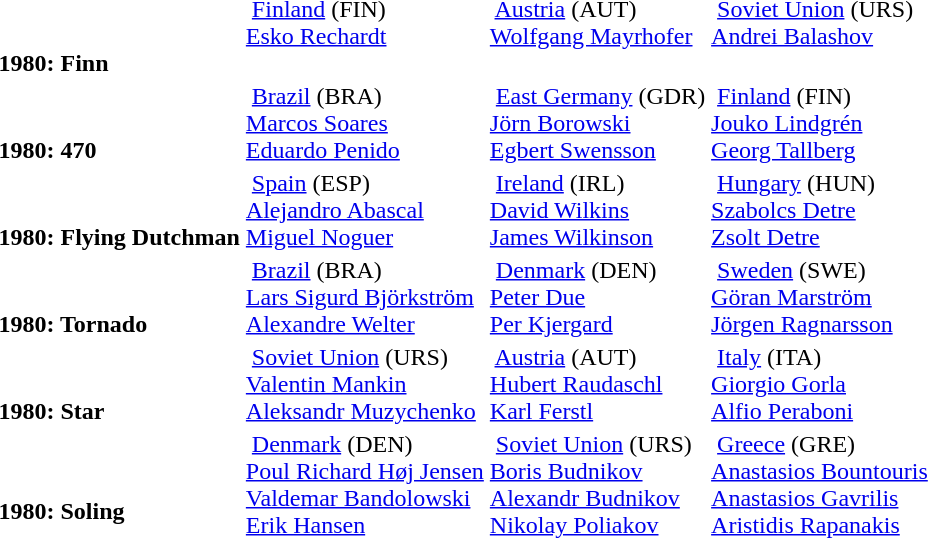<table>
<tr>
<td style="align:center;"><br><br><strong>1980: Finn</strong> <br></td>
<td style="vertical-align:top;"> <a href='#'>Finland</a> <span>(FIN)</span><br><a href='#'>Esko Rechardt</a></td>
<td style="vertical-align:top;"> <a href='#'>Austria</a> <span>(AUT)</span><br><a href='#'>Wolfgang Mayrhofer</a></td>
<td style="vertical-align:top;"> <a href='#'>Soviet Union</a> <span>(URS)</span><br><a href='#'>Andrei Balashov</a></td>
</tr>
<tr>
<td style="align:center;"><br><br><strong>1980: 470</strong> <br></td>
<td style="vertical-align:top;"> <a href='#'>Brazil</a> <span>(BRA)</span><br><a href='#'>Marcos Soares</a><br><a href='#'>Eduardo Penido</a></td>
<td style="vertical-align:top;"> <a href='#'>East Germany</a> <span>(GDR)</span><br><a href='#'>Jörn Borowski</a><br><a href='#'>Egbert Swensson</a></td>
<td style="vertical-align:top;"> <a href='#'>Finland</a> <span>(FIN)</span><br><a href='#'>Jouko Lindgrén</a><br><a href='#'>Georg Tallberg</a></td>
</tr>
<tr>
<td style="align:center;"><br><br><strong>1980: Flying Dutchman</strong> <br></td>
<td style="vertical-align:top;"> <a href='#'>Spain</a> <span>(ESP)</span><br><a href='#'>Alejandro Abascal</a><br><a href='#'>Miguel Noguer</a></td>
<td style="vertical-align:top;"> <a href='#'>Ireland</a> <span>(IRL)</span><br><a href='#'>David Wilkins</a><br><a href='#'>James Wilkinson</a></td>
<td style="vertical-align:top;"> <a href='#'>Hungary</a> <span>(HUN)</span><br><a href='#'>Szabolcs Detre</a><br><a href='#'>Zsolt Detre</a></td>
</tr>
<tr>
<td style="align:center;"><br><br><strong>1980: Tornado</strong> <br></td>
<td style="vertical-align:top;"> <a href='#'>Brazil</a> <span>(BRA)</span><br><a href='#'>Lars Sigurd Björkström</a><br><a href='#'>Alexandre Welter</a></td>
<td style="vertical-align:top;"> <a href='#'>Denmark</a> <span>(DEN)</span><br><a href='#'>Peter Due</a><br><a href='#'>Per Kjergard</a></td>
<td style="vertical-align:top;"> <a href='#'>Sweden</a> <span>(SWE)</span><br><a href='#'>Göran Marström</a><br><a href='#'>Jörgen Ragnarsson</a></td>
</tr>
<tr>
<td style="align:center;"><br><br><strong>1980: Star</strong> <br></td>
<td style="vertical-align:top;"> <a href='#'>Soviet Union</a> <span>(URS)</span><br><a href='#'>Valentin Mankin</a><br><a href='#'>Aleksandr Muzychenko</a></td>
<td style="vertical-align:top;"> <a href='#'>Austria</a> <span>(AUT)</span><br><a href='#'>Hubert Raudaschl</a><br><a href='#'>Karl Ferstl</a></td>
<td style="vertical-align:top;"> <a href='#'>Italy</a> <span>(ITA)</span><br><a href='#'>Giorgio Gorla</a><br><a href='#'>Alfio Peraboni</a></td>
</tr>
<tr>
<td style="align:center;"><br><br><strong>1980: Soling</strong> <br></td>
<td style="vertical-align:top;"> <a href='#'>Denmark</a> <span>(DEN)</span><br><a href='#'>Poul Richard Høj Jensen</a><br><a href='#'>Valdemar Bandolowski</a><br><a href='#'>Erik Hansen</a></td>
<td style="vertical-align:top;"> <a href='#'>Soviet Union</a> <span>(URS)</span><br><a href='#'>Boris Budnikov</a><br><a href='#'>Alexandr Budnikov</a><br><a href='#'>Nikolay Poliakov</a></td>
<td style="vertical-align:top;"> <a href='#'>Greece</a> <span>(GRE)</span><br><a href='#'>Anastasios Bountouris</a><br><a href='#'>Anastasios Gavrilis</a><br><a href='#'>Aristidis Rapanakis</a></td>
</tr>
</table>
